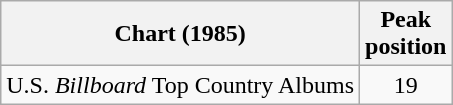<table class="wikitable">
<tr>
<th>Chart (1985)</th>
<th>Peak<br>position</th>
</tr>
<tr>
<td>U.S. <em>Billboard</em> Top Country Albums</td>
<td align="center">19</td>
</tr>
</table>
